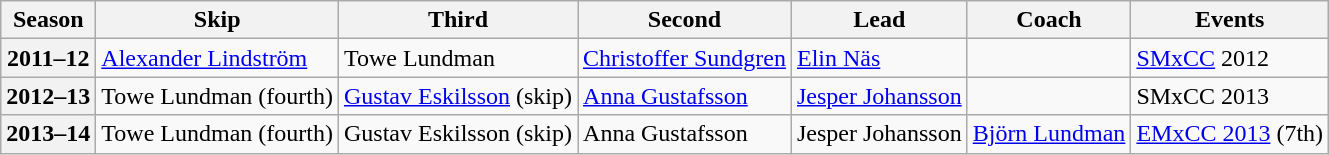<table class="wikitable">
<tr>
<th scope="col">Season</th>
<th scope="col">Skip</th>
<th scope="col">Third</th>
<th scope="col">Second</th>
<th scope="col">Lead</th>
<th scope="col">Coach</th>
<th scope="col">Events</th>
</tr>
<tr>
<th scope="row">2011–12</th>
<td><a href='#'>Alexander Lindström</a></td>
<td>Towe Lundman</td>
<td><a href='#'>Christoffer Sundgren</a></td>
<td><a href='#'>Elin Näs</a></td>
<td></td>
<td><a href='#'>SMxCC</a> 2012 </td>
</tr>
<tr>
<th scope="row">2012–13</th>
<td>Towe Lundman (fourth)</td>
<td><a href='#'>Gustav Eskilsson</a> (skip)</td>
<td><a href='#'>Anna Gustafsson</a></td>
<td><a href='#'>Jesper Johansson</a></td>
<td></td>
<td>SMxCC 2013 </td>
</tr>
<tr>
<th scope="row">2013–14</th>
<td>Towe Lundman (fourth)</td>
<td>Gustav Eskilsson (skip)</td>
<td>Anna Gustafsson</td>
<td>Jesper Johansson</td>
<td><a href='#'>Björn Lundman</a></td>
<td><a href='#'>EMxCC 2013</a> (7th)</td>
</tr>
</table>
